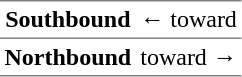<table border="1" cellspacing="0" cellpadding="3" frame="hsides" rules="rows">
<tr>
<th><span>Southbound</span></th>
<td>←  toward </td>
</tr>
<tr>
<th><span>Northbound</span></th>
<td>  toward  →</td>
</tr>
</table>
